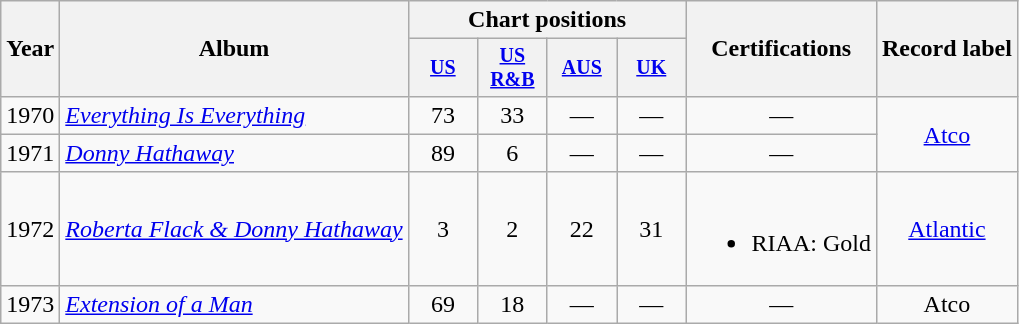<table class="wikitable" style="text-align:center">
<tr>
<th rowspan="2">Year</th>
<th rowspan="2">Album</th>
<th colspan="4">Chart positions</th>
<th rowspan="2">Certifications</th>
<th rowspan="2">Record label</th>
</tr>
<tr style="font-size:smaller">
<th style="width:40px;"><a href='#'>US</a><br></th>
<th style="width:40px;"><a href='#'>US R&B</a><br></th>
<th style="width:40px;"><a href='#'>AUS</a><br></th>
<th style="width:40px;"><a href='#'>UK</a><br></th>
</tr>
<tr>
<td>1970</td>
<td style="text-align:left;"><em><a href='#'>Everything Is Everything</a></em></td>
<td>73</td>
<td>33</td>
<td>—</td>
<td>—</td>
<td>—</td>
<td rowspan="2"><a href='#'>Atco</a></td>
</tr>
<tr>
<td>1971</td>
<td style="text-align:left;"><em><a href='#'>Donny Hathaway</a></em></td>
<td>89</td>
<td>6</td>
<td>—</td>
<td>—</td>
<td>—</td>
</tr>
<tr>
<td>1972</td>
<td style="text-align:left;"><em><a href='#'>Roberta Flack & Donny Hathaway</a></em></td>
<td>3</td>
<td>2</td>
<td>22</td>
<td>31</td>
<td><br><ul><li>RIAA: Gold</li></ul></td>
<td><a href='#'>Atlantic</a></td>
</tr>
<tr>
<td>1973</td>
<td style="text-align:left;"><em><a href='#'>Extension of a Man</a></em></td>
<td>69</td>
<td>18</td>
<td>—</td>
<td>—</td>
<td>—</td>
<td>Atco</td>
</tr>
</table>
